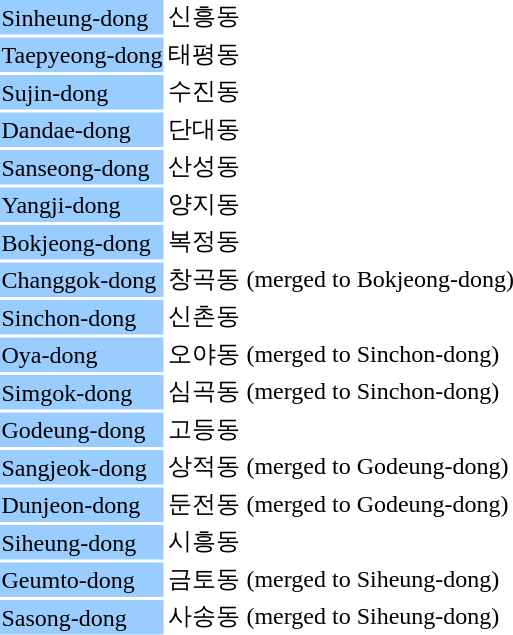<table>
<tr>
<td bgcolor="#99CCFF">Sinheung-dong</td>
<td>신흥동</td>
</tr>
<tr>
<td bgcolor="#99CCFF">Taepyeong-dong</td>
<td>태평동</td>
</tr>
<tr>
<td bgcolor="#99CCFF">Sujin-dong</td>
<td>수진동</td>
</tr>
<tr>
<td bgcolor="#99CCFF">Dandae-dong</td>
<td>단대동</td>
</tr>
<tr>
<td bgcolor="#99CCFF">Sanseong-dong</td>
<td>산성동</td>
</tr>
<tr>
<td bgcolor="#99CCFF">Yangji-dong</td>
<td>양지동</td>
</tr>
<tr>
<td bgcolor="#99CCFF">Bokjeong-dong</td>
<td>복정동</td>
</tr>
<tr>
<td bgcolor="#99CCFF">Changgok-dong</td>
<td>창곡동  (merged to Bokjeong-dong)</td>
</tr>
<tr>
<td bgcolor="#99CCFF">Sinchon-dong</td>
<td>신촌동</td>
</tr>
<tr>
<td bgcolor="#99CCFF">Oya-dong</td>
<td>오야동  (merged to Sinchon-dong)</td>
</tr>
<tr>
<td bgcolor="#99CCFF">Simgok-dong</td>
<td>심곡동  (merged to Sinchon-dong)</td>
</tr>
<tr>
<td bgcolor="#99CCFF">Godeung-dong</td>
<td>고등동</td>
</tr>
<tr>
<td bgcolor="#99CCFF">Sangjeok-dong</td>
<td>상적동  (merged to Godeung-dong)</td>
</tr>
<tr>
<td bgcolor="#99CCFF">Dunjeon-dong</td>
<td>둔전동  (merged to Godeung-dong)</td>
</tr>
<tr>
<td bgcolor="#99CCFF">Siheung-dong</td>
<td>시흥동</td>
</tr>
<tr>
<td bgcolor="#99CCFF">Geumto-dong</td>
<td>금토동  (merged to Siheung-dong)</td>
</tr>
<tr>
<td bgcolor="#99CCFF">Sasong-dong</td>
<td>사송동  (merged to Siheung-dong)</td>
</tr>
</table>
